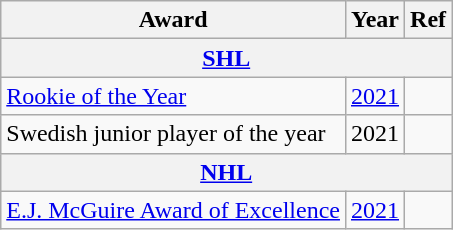<table class="wikitable">
<tr>
<th>Award</th>
<th>Year</th>
<th>Ref</th>
</tr>
<tr>
<th colspan="3"><a href='#'>SHL</a></th>
</tr>
<tr>
<td><a href='#'>Rookie of the Year</a></td>
<td><a href='#'>2021</a></td>
<td></td>
</tr>
<tr>
<td>Swedish junior player of the year</td>
<td>2021</td>
<td></td>
</tr>
<tr>
<th colspan="3"><a href='#'>NHL</a></th>
</tr>
<tr>
<td><a href='#'>E.J. McGuire Award of Excellence</a></td>
<td><a href='#'>2021</a></td>
<td></td>
</tr>
</table>
